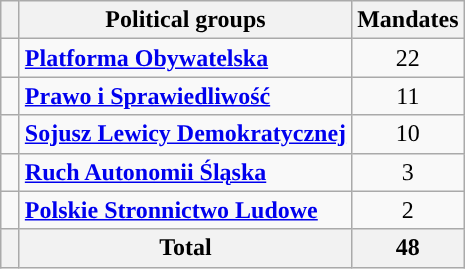<table class="wikitable">
<tr>
<th width=5></th>
<th>Political groups</th>
<th>Mandates</th>
</tr>
<tr>
<td style="background:"></td>
<td><strong><a href='#'>Platforma Obywatelska</a></strong></td>
<td align="center">22</td>
</tr>
<tr>
<td style="background:"></td>
<td><strong><a href='#'>Prawo i Sprawiedliwość</a></strong></td>
<td align="center">11</td>
</tr>
<tr>
<td style="background:"></td>
<td><strong><a href='#'>Sojusz Lewicy Demokratycznej</a></strong></td>
<td align="center">10</td>
</tr>
<tr>
<td style="background:"></td>
<td><strong><a href='#'>Ruch Autonomii Śląska</a></strong></td>
<td align="center">3</td>
</tr>
<tr>
<td style="background:"></td>
<td><strong><a href='#'>Polskie Stronnictwo Ludowe</a></strong></td>
<td align="center">2</td>
</tr>
<tr bgcolor="#ececec">
<th></th>
<th>Total</th>
<th align="center">48</th>
</tr>
</table>
